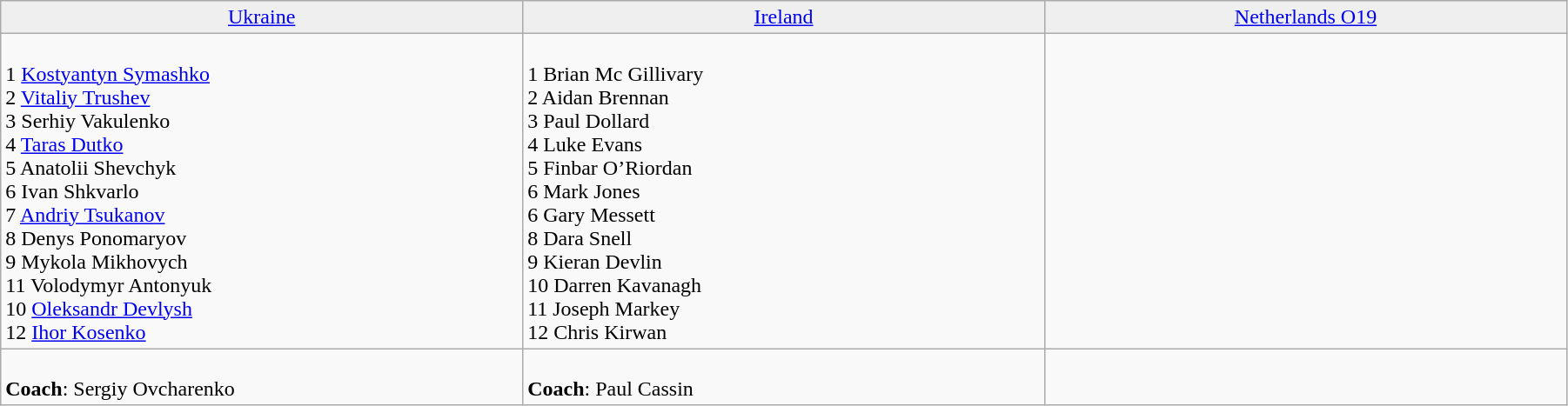<table class="wikitable mw-collapsible mw-collapsed" cellpadding=5 cellspacing=0 style="width:95%">
<tr align=center>
<td bgcolor="#efefef" width="200"> <a href='#'>Ukraine</a></td>
<td bgcolor="#efefef" width="200"> <a href='#'>Ireland</a></td>
<td bgcolor="#efefef" width="200"> <a href='#'>Netherlands O19</a></td>
</tr>
<tr valign=top>
<td><br>1 <a href='#'>Kostyantyn Symashko</a><br>
2 <a href='#'>Vitaliy Trushev</a><br>
3 Serhiy Vakulenko<br>
4 <a href='#'>Taras Dutko</a><br>
5 Anatolii Shevchyk<br>
6 Ivan Shkvarlo<br>
7 <a href='#'>Andriy Tsukanov</a><br>
8 Denys Ponomaryov<br>
9 Mykola Mikhovych<br>
11 Volodymyr Antonyuk<br>
10 <a href='#'>Oleksandr Devlysh</a><br>
12 <a href='#'>Ihor Kosenko</a></td>
<td><br>1 Brian Mc Gillivary<br>
2 Aidan Brennan<br>
3 Paul Dollard<br>
4 Luke Evans<br>
5 Finbar O’Riordan<br>
6 Mark Jones<br>
6 Gary Messett<br>
8 Dara Snell<br>
9 Kieran Devlin<br>
10 Darren Kavanagh<br>
11 Joseph Markey<br>
12 Chris Kirwan</td>
</tr>
<tr valign=top>
<td><br><strong>Coach</strong>: Sergiy Ovcharenko</td>
<td><br><strong>Coach</strong>: Paul Cassin</td>
<td></td>
</tr>
</table>
